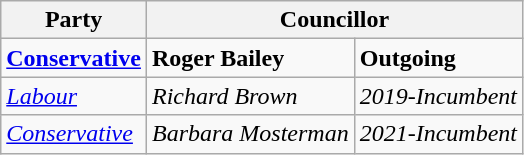<table class="wikitable">
<tr>
<th>Party</th>
<th colspan="2">Councillor</th>
</tr>
<tr>
<td scope="row" style="text-align: left;"><a href='#'><strong>Conservative</strong></a></td>
<td><strong>Roger Bailey</strong></td>
<td><strong>Outgoing</strong></td>
</tr>
<tr>
<td scope="row" style="text-align: left;"><a href='#'><em>Labour</em></a></td>
<td><em>Richard Brown</em></td>
<td><em>2019-Incumbent</em></td>
</tr>
<tr>
<td scope="row" style="text-align: left;"><a href='#'><em>Conservative</em></a></td>
<td><em>Barbara Mosterman</em></td>
<td><em>2021-Incumbent</em></td>
</tr>
</table>
